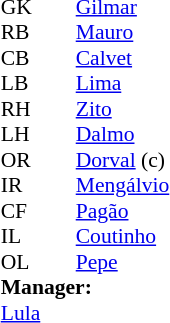<table cellspacing="0" cellpadding="0" style="font-size:90%; margin:auto;">
<tr>
<td colspan="4"></td>
</tr>
<tr>
<th width=25></th>
<th width=25></th>
</tr>
<tr>
<td>GK</td>
<td></td>
<td> <a href='#'>Gilmar</a></td>
</tr>
<tr>
<td>RB</td>
<td></td>
<td> <a href='#'>Mauro</a></td>
</tr>
<tr>
<td>CB</td>
<td></td>
<td> <a href='#'>Calvet</a></td>
</tr>
<tr>
<td>LB</td>
<td></td>
<td> <a href='#'>Lima</a></td>
</tr>
<tr>
<td>RH</td>
<td></td>
<td> <a href='#'>Zito</a></td>
</tr>
<tr>
<td>LH</td>
<td></td>
<td> <a href='#'>Dalmo</a></td>
</tr>
<tr>
<td>OR</td>
<td></td>
<td> <a href='#'>Dorval</a> (c)</td>
</tr>
<tr>
<td>IR</td>
<td></td>
<td> <a href='#'>Mengálvio</a></td>
</tr>
<tr>
<td>CF</td>
<td></td>
<td> <a href='#'>Pagão</a></td>
</tr>
<tr>
<td>IL</td>
<td></td>
<td> <a href='#'>Coutinho</a></td>
</tr>
<tr>
<td>OL</td>
<td></td>
<td> <a href='#'>Pepe</a></td>
</tr>
<tr>
<td colspan=3><strong>Manager:</strong></td>
</tr>
<tr>
<td colspan=4> <a href='#'>Lula</a></td>
</tr>
</table>
